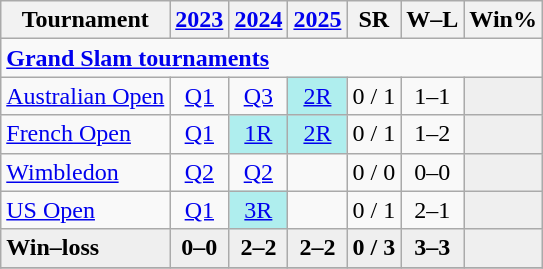<table class=wikitable style=text-align:center;>
<tr>
<th>Tournament</th>
<th><a href='#'>2023</a></th>
<th><a href='#'>2024</a></th>
<th><a href='#'>2025</a></th>
<th>SR</th>
<th>W–L</th>
<th>Win%</th>
</tr>
<tr>
<td colspan=8 align="left"><strong><a href='#'>Grand Slam tournaments</a></strong></td>
</tr>
<tr>
<td align=left><a href='#'>Australian Open</a></td>
<td><a href='#'>Q1</a></td>
<td><a href='#'>Q3</a></td>
<td style=background:#afeeee><a href='#'>2R</a></td>
<td>0 / 1</td>
<td>1–1</td>
<td bgcolor=efefef></td>
</tr>
<tr>
<td align=left><a href='#'>French Open</a></td>
<td><a href='#'>Q1</a></td>
<td style=background:#afeeee><a href='#'>1R</a></td>
<td style=background:#afeeee><a href='#'>2R</a></td>
<td>0 / 1</td>
<td>1–2</td>
<td bgcolor=efefef></td>
</tr>
<tr>
<td align=left><a href='#'>Wimbledon</a></td>
<td><a href='#'>Q2</a></td>
<td><a href='#'>Q2</a></td>
<td></td>
<td>0 / 0</td>
<td>0–0</td>
<td bgcolor=efefef></td>
</tr>
<tr>
<td align=left><a href='#'>US Open</a></td>
<td><a href='#'>Q1</a></td>
<td style=background:#afeeee><a href='#'>3R</a></td>
<td></td>
<td>0 / 1</td>
<td>2–1</td>
<td bgcolor=efefef></td>
</tr>
<tr style=font-weight:bold;background:#efefef>
<td style=text-align:left>Win–loss</td>
<td>0–0</td>
<td>2–2</td>
<td>2–2</td>
<td>0 / 3</td>
<td>3–3</td>
<td bgcolor=efefef></td>
</tr>
<tr>
</tr>
</table>
